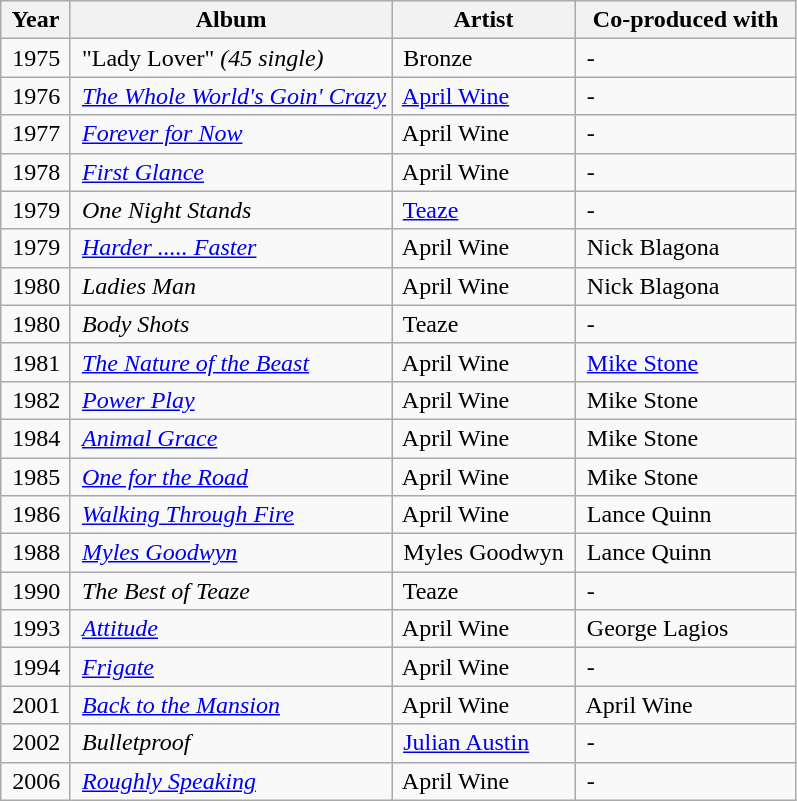<table class="wikitable sortable">
<tr>
<th> Year </th>
<th>Album</th>
<th>Artist</th>
<th>  Co-produced with  </th>
</tr>
<tr>
<td> 1975</td>
<td> "Lady Lover" <em>(45 single)</em></td>
<td> Bronze</td>
<td> -</td>
</tr>
<tr>
<td> 1976</td>
<td> <em><a href='#'>The Whole World's Goin' Crazy</a></em></td>
<td> <a href='#'>April Wine</a></td>
<td> -</td>
</tr>
<tr>
<td> 1977</td>
<td> <em><a href='#'>Forever for Now</a></em></td>
<td> April Wine</td>
<td> -</td>
</tr>
<tr>
<td> 1978</td>
<td> <em><a href='#'>First Glance</a></em></td>
<td> April Wine</td>
<td> -</td>
</tr>
<tr>
<td> 1979</td>
<td> <em>One Night Stands</em></td>
<td> <a href='#'>Teaze</a></td>
<td> -</td>
</tr>
<tr>
<td> 1979</td>
<td> <em><a href='#'>Harder ..... Faster</a></em></td>
<td> April Wine</td>
<td> Nick Blagona</td>
</tr>
<tr>
<td> 1980</td>
<td> <em>Ladies Man</em></td>
<td> April Wine</td>
<td> Nick Blagona</td>
</tr>
<tr>
<td> 1980</td>
<td> <em>Body Shots</em></td>
<td> Teaze</td>
<td> -</td>
</tr>
<tr>
<td> 1981</td>
<td> <em><a href='#'>The Nature of the Beast</a></em></td>
<td> April Wine</td>
<td> <a href='#'>Mike Stone</a></td>
</tr>
<tr>
<td> 1982</td>
<td> <em><a href='#'>Power Play</a></em></td>
<td> April Wine</td>
<td> Mike Stone</td>
</tr>
<tr>
<td> 1984</td>
<td> <em><a href='#'>Animal Grace</a></em></td>
<td> April Wine</td>
<td> Mike Stone</td>
</tr>
<tr>
<td> 1985</td>
<td> <em><a href='#'>One for the Road</a></em></td>
<td> April Wine</td>
<td> Mike Stone</td>
</tr>
<tr>
<td> 1986</td>
<td> <em><a href='#'>Walking Through Fire</a></em></td>
<td> April Wine</td>
<td> Lance Quinn</td>
</tr>
<tr>
<td> 1988</td>
<td> <em><a href='#'>Myles Goodwyn</a></em></td>
<td> Myles Goodwyn </td>
<td> Lance Quinn</td>
</tr>
<tr>
<td> 1990</td>
<td> <em>The Best of Teaze </em> </td>
<td> Teaze</td>
<td> -</td>
</tr>
<tr>
<td> 1993</td>
<td> <em><a href='#'>Attitude</a></em></td>
<td> April Wine</td>
<td> George Lagios</td>
</tr>
<tr>
<td> 1994</td>
<td> <em><a href='#'>Frigate</a></em></td>
<td> April Wine</td>
<td> -</td>
</tr>
<tr>
<td> 2001</td>
<td> <em><a href='#'>Back to the Mansion</a></em></td>
<td> April Wine</td>
<td> April Wine </td>
</tr>
<tr>
<td> 2002</td>
<td> <em>Bulletproof</em></td>
<td> <a href='#'>Julian Austin</a></td>
<td> -</td>
</tr>
<tr>
<td> 2006</td>
<td> <em><a href='#'>Roughly Speaking</a></em></td>
<td> April Wine</td>
<td> -</td>
</tr>
</table>
